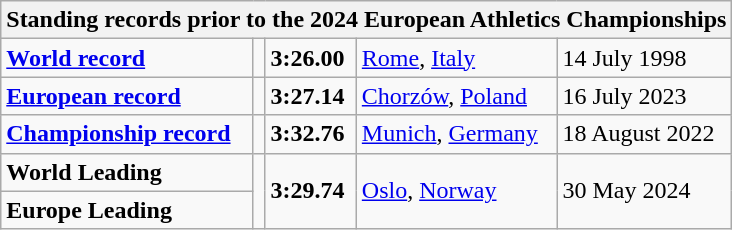<table class="wikitable">
<tr>
<th colspan="5">Standing records prior to the 2024 European Athletics Championships</th>
</tr>
<tr>
<td><strong><a href='#'>World record</a></strong></td>
<td></td>
<td><strong>3:26.00</strong></td>
<td><a href='#'>Rome</a>, <a href='#'>Italy</a></td>
<td>14 July 1998</td>
</tr>
<tr>
<td><strong><a href='#'>European record</a></strong></td>
<td></td>
<td><strong>3:27.14</strong></td>
<td><a href='#'>Chorzów</a>, <a href='#'>Poland</a></td>
<td>16 July 2023</td>
</tr>
<tr>
<td><strong><a href='#'>Championship record</a></strong></td>
<td></td>
<td><strong>3:32.76</strong></td>
<td><a href='#'>Munich</a>, <a href='#'>Germany</a></td>
<td>18 August 2022</td>
</tr>
<tr>
<td><strong>World Leading</strong></td>
<td rowspan=2></td>
<td rowspan=2><strong>3:29.74</strong></td>
<td rowspan=2><a href='#'>Oslo</a>, <a href='#'>Norway</a></td>
<td rowspan=2>30 May 2024</td>
</tr>
<tr>
<td><strong>Europe Leading</strong></td>
</tr>
</table>
